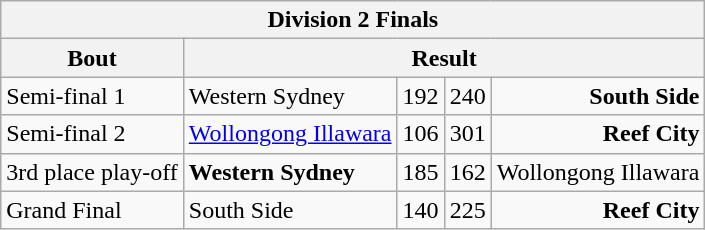<table class="wikitable">
<tr>
<th colspan=5>Division 2 Finals</th>
</tr>
<tr>
<th>Bout</th>
<th colspan=4>Result</th>
</tr>
<tr>
<td>Semi-final 1</td>
<td>Western Sydney</td>
<td style="text-align:right;">192</td>
<td>240</td>
<td style="text-align:right;"><strong>South Side</strong></td>
</tr>
<tr>
<td>Semi-final 2</td>
<td><a href='#'>Wollongong Illawara</a></td>
<td style="text-align:right;">106</td>
<td>301</td>
<td style="text-align:right;"><strong>Reef City</strong></td>
</tr>
<tr>
<td>3rd place play-off</td>
<td><strong>Western Sydney</strong></td>
<td style="text-align:right;">185</td>
<td>162</td>
<td style="text-align:right;">Wollongong Illawara</td>
</tr>
<tr>
<td>Grand Final</td>
<td>South Side</td>
<td style="text-align:right;">140</td>
<td>225</td>
<td style="text-align:right;"><strong>Reef City</strong></td>
</tr>
</table>
